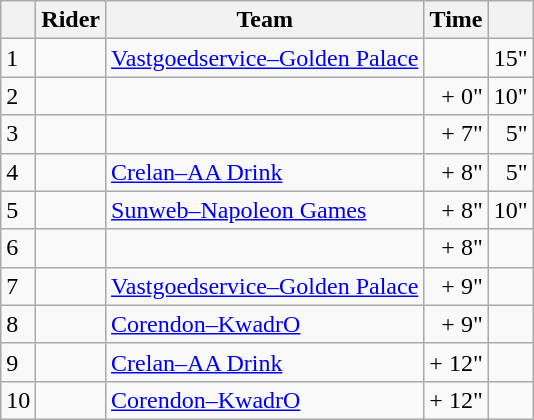<table class="wikitable">
<tr>
<th></th>
<th>Rider</th>
<th>Team</th>
<th>Time</th>
<th></th>
</tr>
<tr>
<td>1</td>
<td></td>
<td><a href='#'>Vastgoedservice–Golden Palace</a></td>
<td align="right"></td>
<td align="right">15"</td>
</tr>
<tr>
<td>2</td>
<td></td>
<td></td>
<td align="right">+ 0"</td>
<td align="right">10"</td>
</tr>
<tr>
<td>3</td>
<td></td>
<td></td>
<td align="right">+ 7"</td>
<td align="right">5"</td>
</tr>
<tr>
<td>4</td>
<td></td>
<td><a href='#'>Crelan–AA Drink</a></td>
<td align="right">+ 8"</td>
<td align="right">5"</td>
</tr>
<tr>
<td>5</td>
<td></td>
<td><a href='#'>Sunweb–Napoleon Games</a></td>
<td align="right">+ 8"</td>
<td align="right">10"</td>
</tr>
<tr>
<td>6</td>
<td></td>
<td></td>
<td align="right">+ 8"</td>
<td></td>
</tr>
<tr>
<td>7</td>
<td></td>
<td><a href='#'>Vastgoedservice–Golden Palace</a></td>
<td align="right">+ 9"</td>
<td></td>
</tr>
<tr>
<td>8</td>
<td></td>
<td><a href='#'>Corendon–KwadrO</a></td>
<td align="right">+ 9"</td>
<td></td>
</tr>
<tr>
<td>9</td>
<td></td>
<td><a href='#'>Crelan–AA Drink</a></td>
<td align="right">+ 12"</td>
<td></td>
</tr>
<tr>
<td>10</td>
<td></td>
<td><a href='#'>Corendon–KwadrO</a></td>
<td align="right">+ 12"</td>
<td></td>
</tr>
</table>
